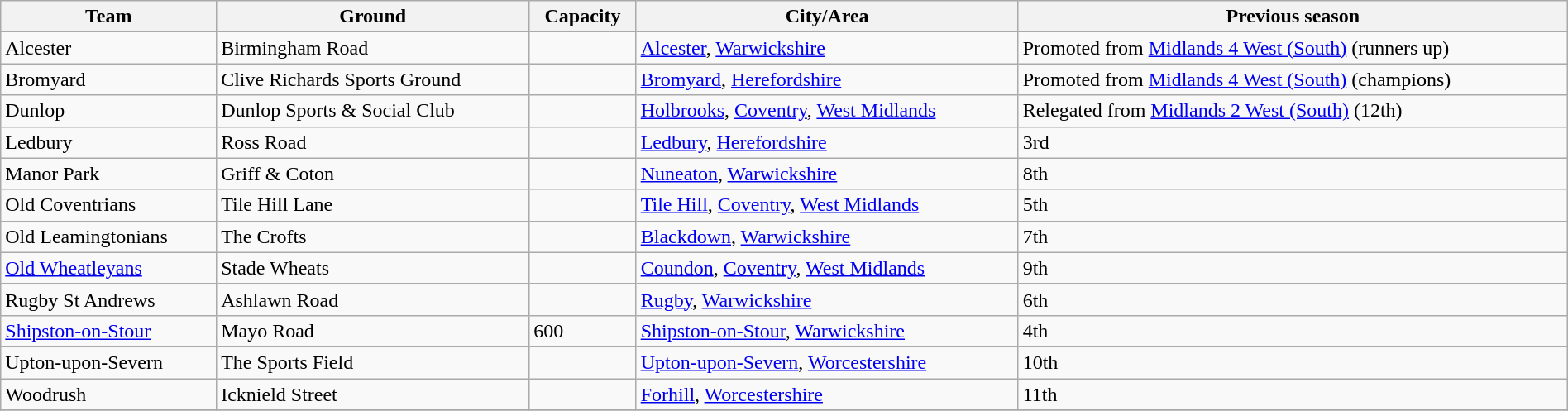<table class="wikitable sortable" width=100%>
<tr>
<th>Team</th>
<th>Ground</th>
<th>Capacity</th>
<th>City/Area</th>
<th>Previous season</th>
</tr>
<tr>
<td>Alcester</td>
<td>Birmingham Road</td>
<td></td>
<td><a href='#'>Alcester</a>, <a href='#'>Warwickshire</a></td>
<td>Promoted from <a href='#'>Midlands 4 West (South)</a> (runners up)</td>
</tr>
<tr>
<td>Bromyard</td>
<td>Clive Richards Sports Ground</td>
<td></td>
<td><a href='#'>Bromyard</a>, <a href='#'>Herefordshire</a></td>
<td>Promoted from <a href='#'>Midlands 4 West (South)</a> (champions)</td>
</tr>
<tr>
<td>Dunlop</td>
<td>Dunlop Sports & Social Club</td>
<td></td>
<td><a href='#'>Holbrooks</a>, <a href='#'>Coventry</a>, <a href='#'>West Midlands</a></td>
<td>Relegated from <a href='#'>Midlands 2 West (South)</a> (12th)</td>
</tr>
<tr>
<td>Ledbury</td>
<td>Ross Road</td>
<td></td>
<td><a href='#'>Ledbury</a>, <a href='#'>Herefordshire</a></td>
<td>3rd</td>
</tr>
<tr>
<td>Manor Park</td>
<td>Griff & Coton</td>
<td></td>
<td><a href='#'>Nuneaton</a>, <a href='#'>Warwickshire</a></td>
<td>8th</td>
</tr>
<tr>
<td>Old Coventrians</td>
<td>Tile Hill Lane</td>
<td></td>
<td><a href='#'>Tile Hill</a>, <a href='#'>Coventry</a>, <a href='#'>West Midlands</a></td>
<td>5th</td>
</tr>
<tr>
<td>Old Leamingtonians</td>
<td>The Crofts</td>
<td></td>
<td><a href='#'>Blackdown</a>, <a href='#'>Warwickshire</a></td>
<td>7th</td>
</tr>
<tr>
<td><a href='#'>Old Wheatleyans</a></td>
<td>Stade Wheats</td>
<td></td>
<td><a href='#'>Coundon</a>, <a href='#'>Coventry</a>, <a href='#'>West Midlands</a></td>
<td>9th</td>
</tr>
<tr>
<td>Rugby St Andrews</td>
<td>Ashlawn Road</td>
<td></td>
<td><a href='#'>Rugby</a>, <a href='#'>Warwickshire</a></td>
<td>6th</td>
</tr>
<tr>
<td><a href='#'>Shipston-on-Stour</a></td>
<td>Mayo Road</td>
<td>600</td>
<td><a href='#'>Shipston-on-Stour</a>, <a href='#'>Warwickshire</a></td>
<td>4th</td>
</tr>
<tr>
<td>Upton-upon-Severn</td>
<td>The Sports Field</td>
<td></td>
<td><a href='#'>Upton-upon-Severn</a>, <a href='#'>Worcestershire</a></td>
<td>10th</td>
</tr>
<tr>
<td>Woodrush</td>
<td>Icknield Street</td>
<td></td>
<td><a href='#'>Forhill</a>, <a href='#'>Worcestershire</a></td>
<td>11th</td>
</tr>
<tr>
</tr>
</table>
